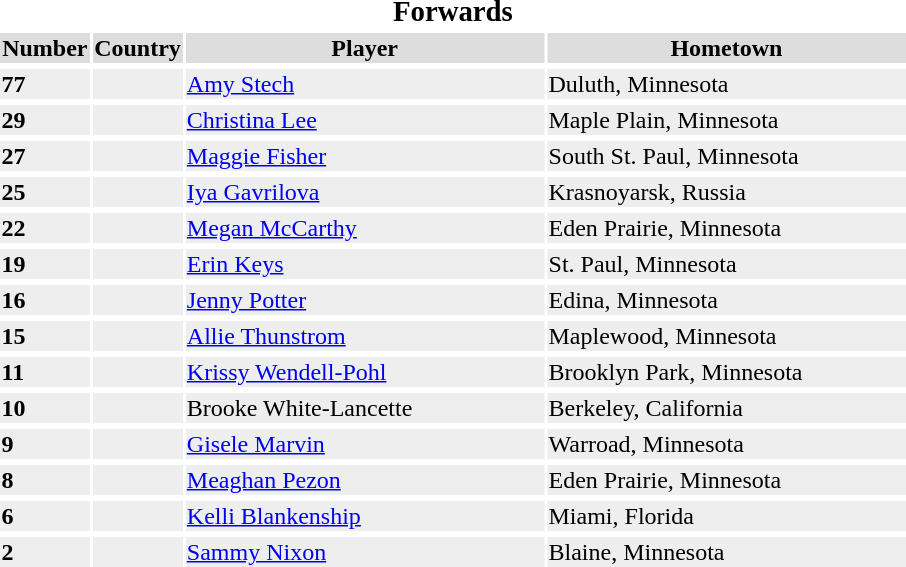<table>
<tr>
<th colspan=4><big>Forwards</big></th>
</tr>
<tr bgcolor="#dddddd">
<th width=10%>Number</th>
<th width=10%>Country</th>
<th width=40%>Player</th>
<th width=40%>Hometown</th>
</tr>
<tr>
</tr>
<tr bgcolor="#eeeeee">
<td><strong>77</strong></td>
<td></td>
<td><a href='#'>Amy Stech</a></td>
<td>Duluth, Minnesota</td>
</tr>
<tr>
</tr>
<tr bgcolor="#eeeeee">
<td><strong>29</strong></td>
<td></td>
<td><a href='#'>Christina Lee</a></td>
<td>Maple Plain, Minnesota</td>
</tr>
<tr>
</tr>
<tr bgcolor="#eeeeee">
<td><strong>27</strong></td>
<td></td>
<td><a href='#'>Maggie Fisher</a></td>
<td>South St. Paul, Minnesota</td>
</tr>
<tr>
</tr>
<tr bgcolor="#eeeeee">
<td><strong>25</strong></td>
<td></td>
<td><a href='#'>Iya Gavrilova</a></td>
<td>Krasnoyarsk, Russia</td>
</tr>
<tr>
</tr>
<tr bgcolor="#eeeeee">
<td><strong>22</strong></td>
<td></td>
<td><a href='#'>Megan McCarthy</a></td>
<td>Eden Prairie, Minnesota</td>
</tr>
<tr>
</tr>
<tr bgcolor="#eeeeee">
<td><strong>19</strong></td>
<td></td>
<td><a href='#'>Erin Keys</a></td>
<td>St. Paul, Minnesota</td>
</tr>
<tr>
</tr>
<tr bgcolor="#eeeeee">
<td><strong>16</strong></td>
<td></td>
<td><a href='#'>Jenny Potter</a></td>
<td>Edina, Minnesota</td>
</tr>
<tr>
</tr>
<tr bgcolor="#eeeeee">
<td><strong>15</strong></td>
<td></td>
<td><a href='#'>Allie Thunstrom</a></td>
<td>Maplewood, Minnesota</td>
</tr>
<tr>
</tr>
<tr bgcolor="#eeeeee">
<td><strong>11</strong></td>
<td></td>
<td><a href='#'>Krissy Wendell-Pohl</a></td>
<td>Brooklyn Park, Minnesota</td>
</tr>
<tr>
</tr>
<tr bgcolor="#eeeeee">
<td><strong>10</strong></td>
<td></td>
<td>Brooke White-Lancette</td>
<td>Berkeley, California</td>
</tr>
<tr>
</tr>
<tr bgcolor="#eeeeee">
<td><strong>9</strong></td>
<td></td>
<td><a href='#'>Gisele Marvin</a></td>
<td>Warroad, Minnesota</td>
</tr>
<tr>
</tr>
<tr bgcolor="#eeeeee">
<td><strong>8</strong></td>
<td></td>
<td><a href='#'>Meaghan Pezon</a></td>
<td>Eden Prairie, Minnesota</td>
</tr>
<tr>
</tr>
<tr bgcolor="#eeeeee">
<td><strong>6</strong></td>
<td></td>
<td><a href='#'>Kelli Blankenship</a></td>
<td>Miami, Florida</td>
</tr>
<tr>
</tr>
<tr bgcolor="#eeeeee">
<td><strong>2</strong></td>
<td></td>
<td><a href='#'>Sammy Nixon</a></td>
<td>Blaine, Minnesota</td>
</tr>
<tr>
</tr>
</table>
